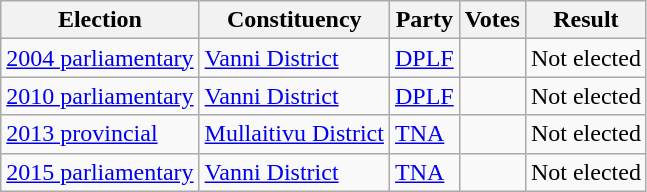<table class="wikitable" style="text-align:left;">
<tr>
<th scope=col>Election</th>
<th scope=col>Constituency</th>
<th scope=col>Party</th>
<th scope=col>Votes</th>
<th scope=col>Result</th>
</tr>
<tr>
<td><a href='#'>2004 parliamentary</a></td>
<td><a href='#'>Vanni District</a></td>
<td><a href='#'>DPLF</a></td>
<td align=right></td>
<td>Not elected</td>
</tr>
<tr>
<td><a href='#'>2010 parliamentary</a></td>
<td><a href='#'>Vanni District</a></td>
<td><a href='#'>DPLF</a></td>
<td></td>
<td>Not elected</td>
</tr>
<tr>
<td><a href='#'>2013 provincial</a></td>
<td><a href='#'>Mullaitivu District</a></td>
<td><a href='#'>TNA</a></td>
<td align=right></td>
<td>Not elected</td>
</tr>
<tr>
<td><a href='#'>2015 parliamentary</a></td>
<td><a href='#'>Vanni District</a></td>
<td><a href='#'>TNA</a></td>
<td align=right></td>
<td>Not elected</td>
</tr>
</table>
